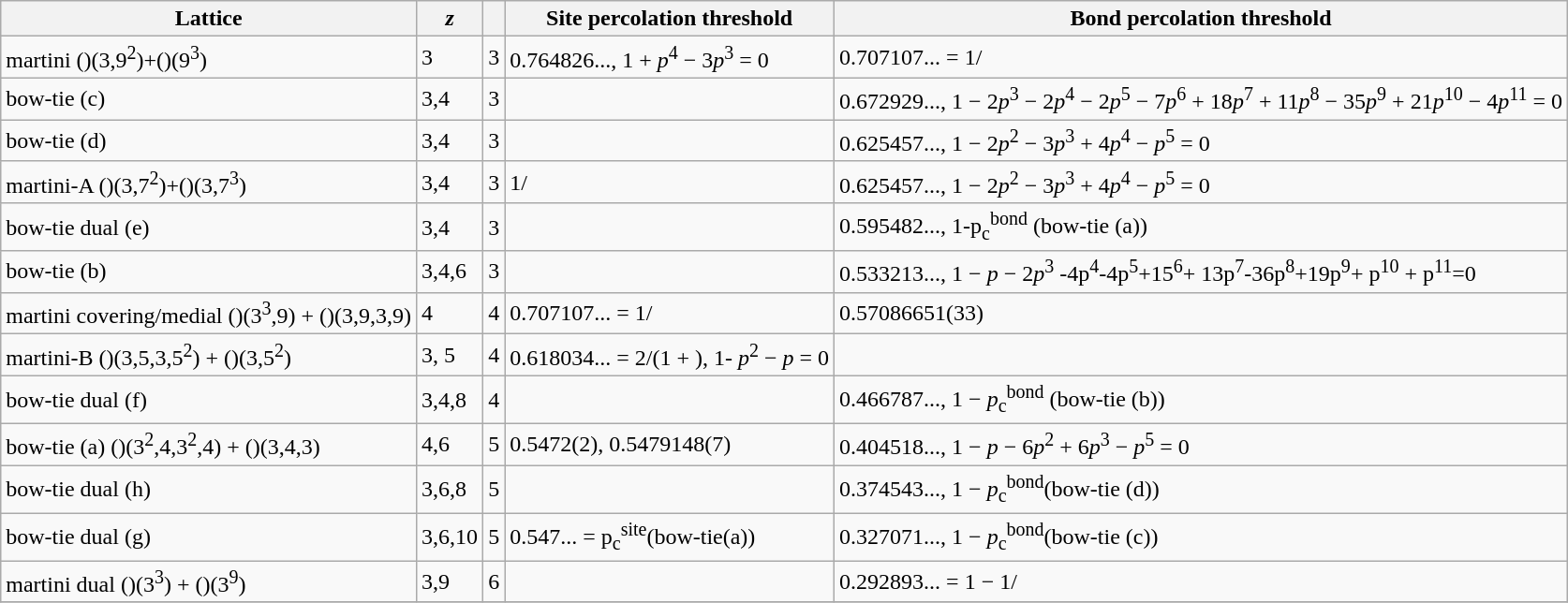<table class="wikitable">
<tr>
<th>Lattice</th>
<th><em>z</em></th>
<th></th>
<th>Site percolation threshold</th>
<th>Bond percolation threshold</th>
</tr>
<tr>
<td>martini ()(3,9<sup>2</sup>)+()(9<sup>3</sup>)</td>
<td>3</td>
<td>3</td>
<td>0.764826..., 1 + <em>p</em><sup>4</sup> − 3<em>p</em><sup>3</sup> = 0</td>
<td>0.707107... = 1/</td>
</tr>
<tr>
<td>bow-tie (c)</td>
<td>3,4</td>
<td>3 </td>
<td></td>
<td>0.672929..., 1 − 2<em>p</em><sup>3</sup> − 2<em>p</em><sup>4</sup> − 2<em>p</em><sup>5</sup> − 7<em>p</em><sup>6</sup> + 18<em>p</em><sup>7</sup> + 11<em>p</em><sup>8</sup> − 35<em>p</em><sup>9</sup> + 21<em>p</em><sup>10</sup> − 4<em>p</em><sup>11</sup> = 0</td>
</tr>
<tr>
<td>bow-tie (d)</td>
<td>3,4</td>
<td>3 </td>
<td></td>
<td>0.625457..., 1 − 2<em>p</em><sup>2</sup> − 3<em>p</em><sup>3</sup> + 4<em>p</em><sup>4</sup> − <em>p</em><sup>5</sup> = 0</td>
</tr>
<tr>
<td>martini-A ()(3,7<sup>2</sup>)+()(3,7<sup>3</sup>)</td>
<td>3,4</td>
<td>3 </td>
<td>1/</td>
<td>0.625457..., 1 − 2<em>p</em><sup>2</sup> − 3<em>p</em><sup>3</sup> + 4<em>p</em><sup>4</sup> − <em>p</em><sup>5</sup> = 0</td>
</tr>
<tr>
<td>bow-tie dual (e)</td>
<td>3,4</td>
<td>3 </td>
<td></td>
<td>0.595482..., 1-p<sub>c</sub><sup>bond</sup> (bow-tie (a))</td>
</tr>
<tr>
<td>bow-tie (b)</td>
<td>3,4,6</td>
<td>3 </td>
<td></td>
<td>0.533213..., 1 − <em>p</em> − 2<em>p</em><sup>3</sup> -4p<sup>4</sup>-4p<sup>5</sup>+15<sup>6</sup>+ 13p<sup>7</sup>-36p<sup>8</sup>+19p<sup>9</sup>+ p<sup>10</sup> + p<sup>11</sup>=0</td>
</tr>
<tr>
<td>martini covering/medial ()(3<sup>3</sup>,9) + ()(3,9,3,9)</td>
<td>4</td>
<td>4</td>
<td>0.707107... = 1/</td>
<td>0.57086651(33)</td>
</tr>
<tr>
<td>martini-B ()(3,5,3,5<sup>2</sup>) + ()(3,5<sup>2</sup>)</td>
<td>3, 5</td>
<td>4</td>
<td>0.618034... = 2/(1 + ), 1- <em>p</em><sup>2</sup> − <em>p</em> = 0</td>
<td></td>
</tr>
<tr>
<td>bow-tie dual  (f)</td>
<td>3,4,8</td>
<td>4 </td>
<td></td>
<td>0.466787..., 1 − <em>p</em><sub>c</sub><sup>bond</sup> (bow-tie (b))</td>
</tr>
<tr>
<td>bow-tie (a) ()(3<sup>2</sup>,4,3<sup>2</sup>,4) + ()(3,4,3)</td>
<td>4,6</td>
<td>5</td>
<td>0.5472(2), 0.5479148(7)</td>
<td>0.404518..., 1 − <em>p</em> − 6<em>p</em><sup>2</sup> + 6<em>p</em><sup>3</sup> − <em>p</em><sup>5</sup> = 0</td>
</tr>
<tr>
<td>bow-tie dual (h)</td>
<td>3,6,8</td>
<td>5</td>
<td></td>
<td>0.374543..., 1 − <em>p</em><sub>c</sub><sup>bond</sup>(bow-tie (d))</td>
</tr>
<tr>
<td>bow-tie dual (g)</td>
<td>3,6,10</td>
<td>5 </td>
<td>0.547... = p<sub>c</sub><sup>site</sup>(bow-tie(a))</td>
<td>0.327071..., 1 − <em>p</em><sub>c</sub><sup>bond</sup>(bow-tie (c))</td>
</tr>
<tr>
<td>martini dual ()(3<sup>3</sup>) + ()(3<sup>9</sup>)</td>
<td>3,9</td>
<td>6</td>
<td></td>
<td>0.292893... =  1 − 1/</td>
</tr>
<tr>
</tr>
</table>
